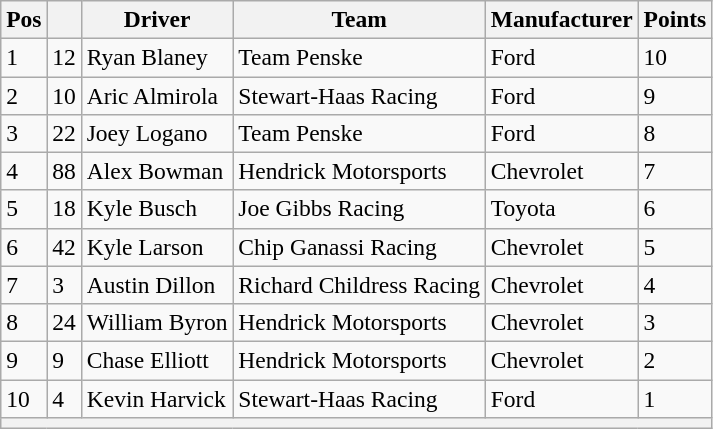<table class="wikitable" style="font-size:98%">
<tr>
<th>Pos</th>
<th></th>
<th>Driver</th>
<th>Team</th>
<th>Manufacturer</th>
<th>Points</th>
</tr>
<tr>
<td>1</td>
<td>12</td>
<td>Ryan Blaney</td>
<td>Team Penske</td>
<td>Ford</td>
<td>10</td>
</tr>
<tr>
<td>2</td>
<td>10</td>
<td>Aric Almirola</td>
<td>Stewart-Haas Racing</td>
<td>Ford</td>
<td>9</td>
</tr>
<tr>
<td>3</td>
<td>22</td>
<td>Joey Logano</td>
<td>Team Penske</td>
<td>Ford</td>
<td>8</td>
</tr>
<tr>
<td>4</td>
<td>88</td>
<td>Alex Bowman</td>
<td>Hendrick Motorsports</td>
<td>Chevrolet</td>
<td>7</td>
</tr>
<tr>
<td>5</td>
<td>18</td>
<td>Kyle Busch</td>
<td>Joe Gibbs Racing</td>
<td>Toyota</td>
<td>6</td>
</tr>
<tr>
<td>6</td>
<td>42</td>
<td>Kyle Larson</td>
<td>Chip Ganassi Racing</td>
<td>Chevrolet</td>
<td>5</td>
</tr>
<tr>
<td>7</td>
<td>3</td>
<td>Austin Dillon</td>
<td>Richard Childress Racing</td>
<td>Chevrolet</td>
<td>4</td>
</tr>
<tr>
<td>8</td>
<td>24</td>
<td>William Byron</td>
<td>Hendrick Motorsports</td>
<td>Chevrolet</td>
<td>3</td>
</tr>
<tr>
<td>9</td>
<td>9</td>
<td>Chase Elliott</td>
<td>Hendrick Motorsports</td>
<td>Chevrolet</td>
<td>2</td>
</tr>
<tr>
<td>10</td>
<td>4</td>
<td>Kevin Harvick</td>
<td>Stewart-Haas Racing</td>
<td>Ford</td>
<td>1</td>
</tr>
<tr>
<th colspan="6"></th>
</tr>
</table>
